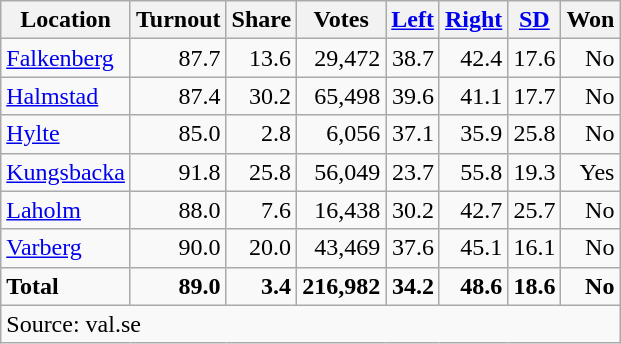<table class="wikitable sortable" style=text-align:right>
<tr>
<th>Location</th>
<th>Turnout</th>
<th>Share</th>
<th>Votes</th>
<th><a href='#'>Left</a></th>
<th><a href='#'>Right</a></th>
<th><a href='#'>SD</a></th>
<th>Won</th>
</tr>
<tr>
<td align=left><a href='#'>Falkenberg</a></td>
<td>87.7</td>
<td>13.6</td>
<td>29,472</td>
<td>38.7</td>
<td>42.4</td>
<td>17.6</td>
<td>No</td>
</tr>
<tr>
<td align=left><a href='#'>Halmstad</a></td>
<td>87.4</td>
<td>30.2</td>
<td>65,498</td>
<td>39.6</td>
<td>41.1</td>
<td>17.7</td>
<td>No</td>
</tr>
<tr>
<td align=left><a href='#'>Hylte</a></td>
<td>85.0</td>
<td>2.8</td>
<td>6,056</td>
<td>37.1</td>
<td>35.9</td>
<td>25.8</td>
<td>No</td>
</tr>
<tr>
<td align=left><a href='#'>Kungsbacka</a></td>
<td>91.8</td>
<td>25.8</td>
<td>56,049</td>
<td>23.7</td>
<td>55.8</td>
<td>19.3</td>
<td>Yes</td>
</tr>
<tr>
<td align=left><a href='#'>Laholm</a></td>
<td>88.0</td>
<td>7.6</td>
<td>16,438</td>
<td>30.2</td>
<td>42.7</td>
<td>25.7</td>
<td>No</td>
</tr>
<tr>
<td align=left><a href='#'>Varberg</a></td>
<td>90.0</td>
<td>20.0</td>
<td>43,469</td>
<td>37.6</td>
<td>45.1</td>
<td>16.1</td>
<td>No</td>
</tr>
<tr>
<td align=left><strong>Total</strong></td>
<td><strong>89.0</strong></td>
<td><strong>3.4</strong></td>
<td><strong>216,982</strong></td>
<td><strong>34.2</strong></td>
<td><strong>48.6</strong></td>
<td><strong>18.6</strong></td>
<td><strong>No</strong></td>
</tr>
<tr>
<td align=left colspan=8>Source: val.se</td>
</tr>
</table>
